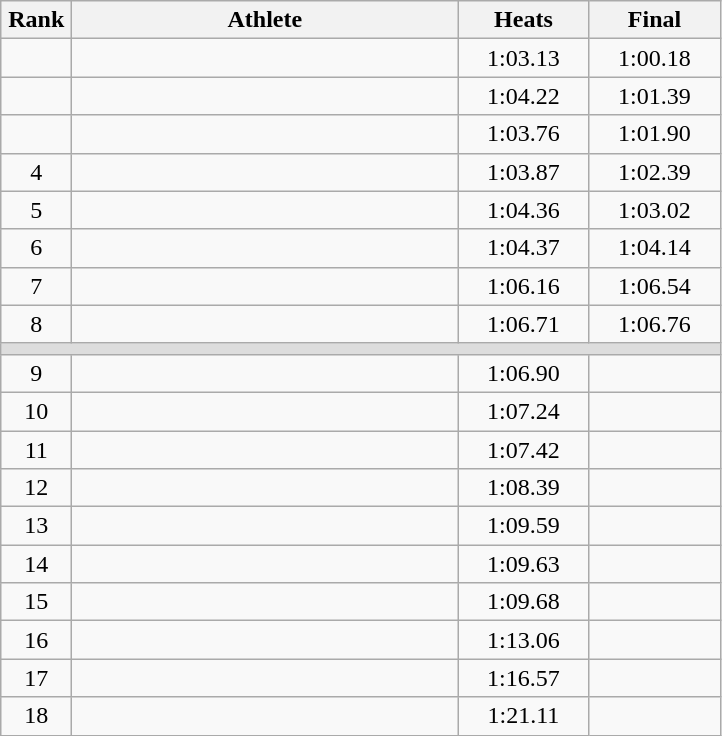<table class=wikitable style="text-align:center">
<tr>
<th width=40>Rank</th>
<th width=250>Athlete</th>
<th width=80>Heats</th>
<th width=80>Final</th>
</tr>
<tr>
<td></td>
<td align=left></td>
<td>1:03.13</td>
<td>1:00.18</td>
</tr>
<tr>
<td></td>
<td align=left></td>
<td>1:04.22</td>
<td>1:01.39</td>
</tr>
<tr>
<td></td>
<td align=left></td>
<td>1:03.76</td>
<td>1:01.90</td>
</tr>
<tr>
<td>4</td>
<td align=left></td>
<td>1:03.87</td>
<td>1:02.39</td>
</tr>
<tr>
<td>5</td>
<td align=left></td>
<td>1:04.36</td>
<td>1:03.02</td>
</tr>
<tr>
<td>6</td>
<td align=left></td>
<td>1:04.37</td>
<td>1:04.14</td>
</tr>
<tr>
<td>7</td>
<td align=left></td>
<td>1:06.16</td>
<td>1:06.54</td>
</tr>
<tr>
<td>8</td>
<td align=left></td>
<td>1:06.71</td>
<td>1:06.76</td>
</tr>
<tr bgcolor=#DDDDDD>
<td colspan=4></td>
</tr>
<tr>
<td>9</td>
<td align=left></td>
<td>1:06.90</td>
<td></td>
</tr>
<tr>
<td>10</td>
<td align=left></td>
<td>1:07.24</td>
<td></td>
</tr>
<tr>
<td>11</td>
<td align=left></td>
<td>1:07.42</td>
<td></td>
</tr>
<tr>
<td>12</td>
<td align=left></td>
<td>1:08.39</td>
<td></td>
</tr>
<tr>
<td>13</td>
<td align=left></td>
<td>1:09.59</td>
<td></td>
</tr>
<tr>
<td>14</td>
<td align=left></td>
<td>1:09.63</td>
<td></td>
</tr>
<tr>
<td>15</td>
<td align=left></td>
<td>1:09.68</td>
<td></td>
</tr>
<tr>
<td>16</td>
<td align=left></td>
<td>1:13.06</td>
<td></td>
</tr>
<tr>
<td>17</td>
<td align=left></td>
<td>1:16.57</td>
<td></td>
</tr>
<tr>
<td>18</td>
<td align=left></td>
<td>1:21.11</td>
<td></td>
</tr>
</table>
